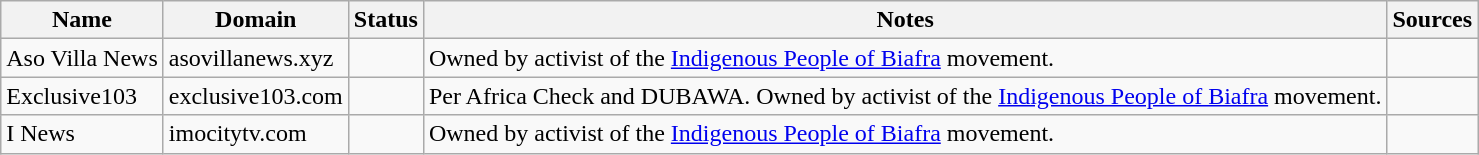<table class="wikitable sortable mw-collapsible">
<tr>
<th>Name</th>
<th>Domain</th>
<th>Status</th>
<th class="sortable">Notes</th>
<th class="unsortable">Sources</th>
</tr>
<tr>
<td>Aso Villa News</td>
<td>asovillanews.xyz</td>
<td></td>
<td>Owned by activist of the <a href='#'>Indigenous People of Biafra</a> movement.</td>
<td></td>
</tr>
<tr>
<td>Exclusive103</td>
<td>exclusive103.com</td>
<td></td>
<td>Per Africa Check and DUBAWA. Owned by activist of the <a href='#'>Indigenous People of Biafra</a> movement.</td>
<td></td>
</tr>
<tr>
<td>I News</td>
<td>imocitytv.com</td>
<td></td>
<td>Owned by activist of the <a href='#'>Indigenous People of Biafra</a> movement.</td>
<td></td>
</tr>
</table>
